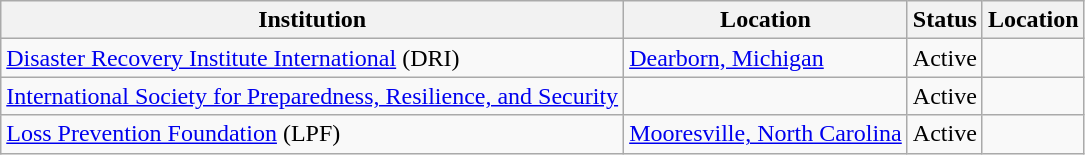<table class="wikitable">
<tr>
<th>Institution</th>
<th>Location</th>
<th>Status</th>
<th>Location</th>
</tr>
<tr>
<td><a href='#'>Disaster Recovery Institute International</a> (DRI)</td>
<td><a href='#'>Dearborn, Michigan</a></td>
<td>Active</td>
<td></td>
</tr>
<tr>
<td><a href='#'>International Society for Preparedness, Resilience, and Security</a></td>
<td></td>
<td>Active</td>
<td></td>
</tr>
<tr>
<td><a href='#'>Loss Prevention Foundation</a> (LPF)</td>
<td><a href='#'>Mooresville, North Carolina</a></td>
<td>Active</td>
<td></td>
</tr>
</table>
